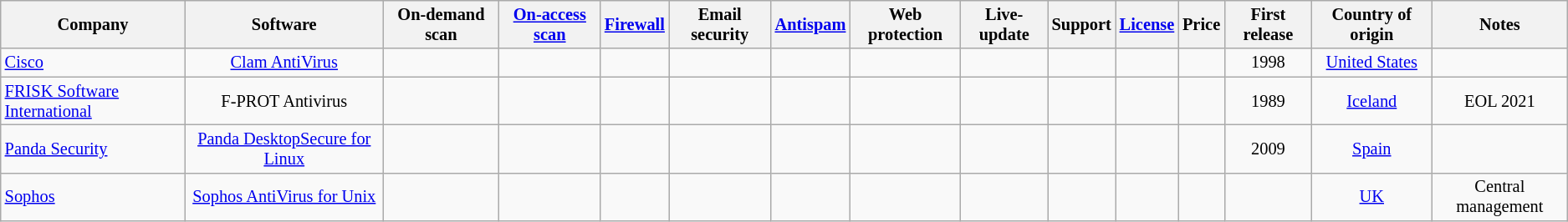<table class="wikitable sortable sort-under" style="font-size: 85%; text-align: center; width: auto;">
<tr>
<th>Company</th>
<th>Software</th>
<th>On-demand scan</th>
<th><a href='#'>On-access scan</a></th>
<th><a href='#'>Firewall</a></th>
<th>Email security</th>
<th><a href='#'>Antispam</a></th>
<th>Web protection</th>
<th>Live-update</th>
<th>Support</th>
<th><a href='#'>License</a></th>
<th>Price</th>
<th>First release</th>
<th>Country of origin</th>
<th>Notes</th>
</tr>
<tr>
<td align=left><a href='#'>Cisco</a></td>
<td><a href='#'>Clam AntiVirus</a></td>
<td></td>
<td></td>
<td></td>
<td></td>
<td></td>
<td></td>
<td></td>
<td></td>
<td></td>
<td></td>
<td>1998</td>
<td><a href='#'>United States</a></td>
<td></td>
</tr>
<tr>
<td align=left><a href='#'>FRISK Software International</a></td>
<td>F-PROT Antivirus</td>
<td></td>
<td></td>
<td></td>
<td></td>
<td></td>
<td></td>
<td></td>
<td></td>
<td></td>
<td></td>
<td>1989</td>
<td><a href='#'>Iceland</a></td>
<td>EOL 2021</td>
</tr>
<tr>
<td align=left><a href='#'>Panda Security</a></td>
<td><a href='#'>Panda DesktopSecure for Linux</a></td>
<td></td>
<td></td>
<td></td>
<td></td>
<td></td>
<td></td>
<td></td>
<td></td>
<td></td>
<td></td>
<td>2009</td>
<td><a href='#'>Spain</a></td>
<td></td>
</tr>
<tr>
<td align=left><a href='#'>Sophos</a></td>
<td><a href='#'>Sophos AntiVirus for Unix</a></td>
<td></td>
<td></td>
<td></td>
<td></td>
<td></td>
<td></td>
<td></td>
<td></td>
<td></td>
<td></td>
<td></td>
<td><a href='#'>UK</a></td>
<td>Central management</td>
</tr>
</table>
